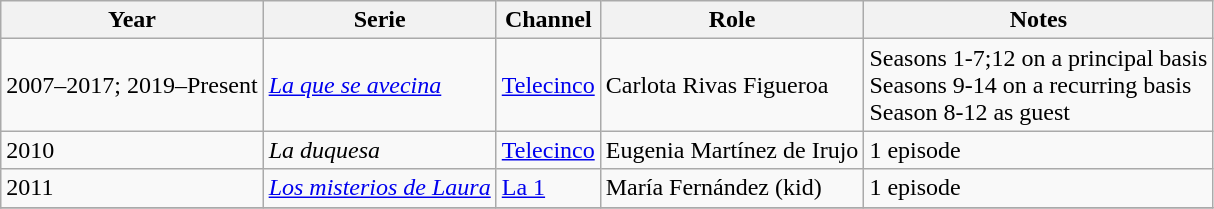<table class="wikitable">
<tr>
<th>Year</th>
<th>Serie</th>
<th>Channel</th>
<th>Role</th>
<th>Notes</th>
</tr>
<tr>
<td>2007–2017; 2019–Present</td>
<td><em><a href='#'>La que se avecina</a></em></td>
<td><a href='#'>Telecinco</a></td>
<td>Carlota Rivas Figueroa</td>
<td>Seasons 1-7;12 on a principal basis<br>Seasons 9-14 on a recurring basis<br>Season 8-12 as guest</td>
</tr>
<tr>
<td>2010</td>
<td><em>La duquesa</em></td>
<td><a href='#'>Telecinco</a></td>
<td>Eugenia Martínez de Irujo</td>
<td>1 episode</td>
</tr>
<tr>
<td>2011</td>
<td><em><a href='#'>Los misterios de Laura</a></em></td>
<td><a href='#'>La 1</a></td>
<td>María Fernández (kid)</td>
<td>1 episode</td>
</tr>
<tr>
</tr>
</table>
